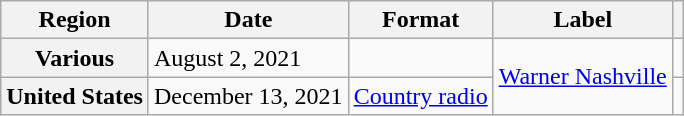<table class="wikitable plainrowheaders">
<tr>
<th scope="col">Region</th>
<th scope="col">Date</th>
<th scope="col">Format</th>
<th scope="col">Label</th>
<th scope="col"></th>
</tr>
<tr>
<th scope="row">Various</th>
<td>August 2, 2021</td>
<td></td>
<td rowspan="2"><a href='#'>Warner Nashville</a></td>
<td></td>
</tr>
<tr>
<th scope="row">United States</th>
<td>December 13, 2021</td>
<td><a href='#'>Country radio</a></td>
<td></td>
</tr>
</table>
